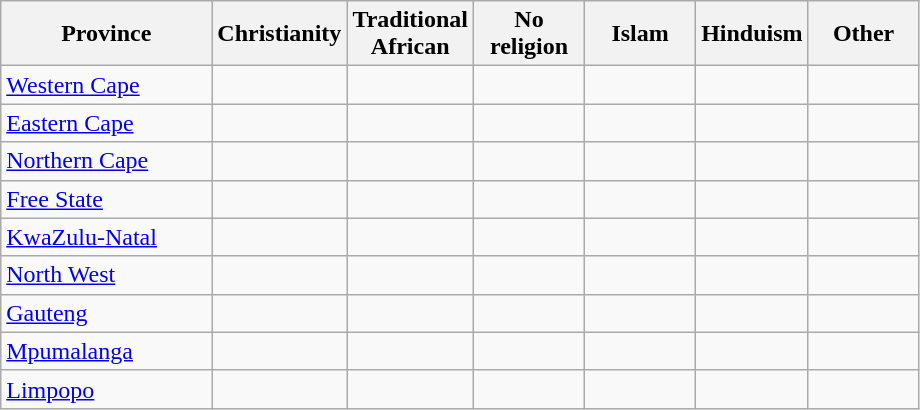<table class="wikitable">
<tr>
<th style="width:100pt;">Province</th>
<th style="width:50pt;">Christianity</th>
<th style="width:50pt;">Traditional African</th>
<th style="width:50pt;">No religion</th>
<th style="width:50pt;">Islam</th>
<th style="width:50pt;">Hinduism</th>
<th style="width:50pt;">Other</th>
</tr>
<tr>
<td><a href='#'>Western Cape</a></td>
<td></td>
<td></td>
<td></td>
<td></td>
<td></td>
<td></td>
</tr>
<tr>
<td><a href='#'>Eastern Cape</a></td>
<td></td>
<td></td>
<td></td>
<td></td>
<td></td>
<td></td>
</tr>
<tr>
<td><a href='#'>Northern Cape</a></td>
<td></td>
<td></td>
<td></td>
<td></td>
<td></td>
<td></td>
</tr>
<tr>
<td><a href='#'>Free State</a></td>
<td></td>
<td></td>
<td></td>
<td></td>
<td></td>
<td></td>
</tr>
<tr>
<td><a href='#'>KwaZulu-Natal</a></td>
<td></td>
<td></td>
<td></td>
<td></td>
<td></td>
<td></td>
</tr>
<tr>
<td><a href='#'>North West</a></td>
<td></td>
<td></td>
<td></td>
<td></td>
<td></td>
<td></td>
</tr>
<tr>
<td><a href='#'>Gauteng</a></td>
<td></td>
<td></td>
<td></td>
<td></td>
<td></td>
<td></td>
</tr>
<tr>
<td><a href='#'>Mpumalanga</a></td>
<td></td>
<td></td>
<td></td>
<td></td>
<td></td>
<td></td>
</tr>
<tr>
<td><a href='#'>Limpopo</a></td>
<td></td>
<td></td>
<td></td>
<td></td>
<td></td>
<td></td>
</tr>
</table>
